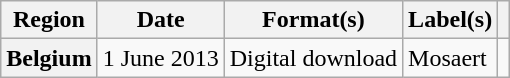<table class="wikitable plainrowheaders">
<tr>
<th scope="col">Region</th>
<th scope="col">Date</th>
<th scope="col">Format(s)</th>
<th scope="col">Label(s)</th>
<th scope="col"></th>
</tr>
<tr>
<th scope="row">Belgium</th>
<td>1 June 2013</td>
<td>Digital download</td>
<td>Mosaert</td>
<td style="text-align:center;"></td>
</tr>
</table>
